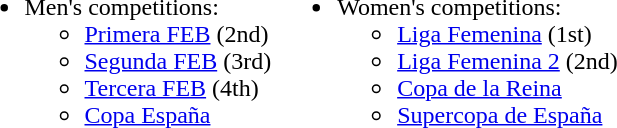<table>
<tr>
<td valign=top><br><ul><li>Men's competitions:<ul><li><a href='#'>Primera FEB</a> (2nd)</li><li><a href='#'>Segunda FEB</a> (3rd)</li><li><a href='#'>Tercera FEB</a> (4th)</li><li><a href='#'>Copa España</a></li></ul></li></ul></td>
<td valign=top><br><ul><li>Women's competitions:<ul><li><a href='#'>Liga Femenina</a> (1st)</li><li><a href='#'>Liga Femenina 2</a> (2nd)</li><li><a href='#'>Copa de la Reina</a></li><li><a href='#'>Supercopa de España</a></li></ul></li></ul></td>
</tr>
</table>
